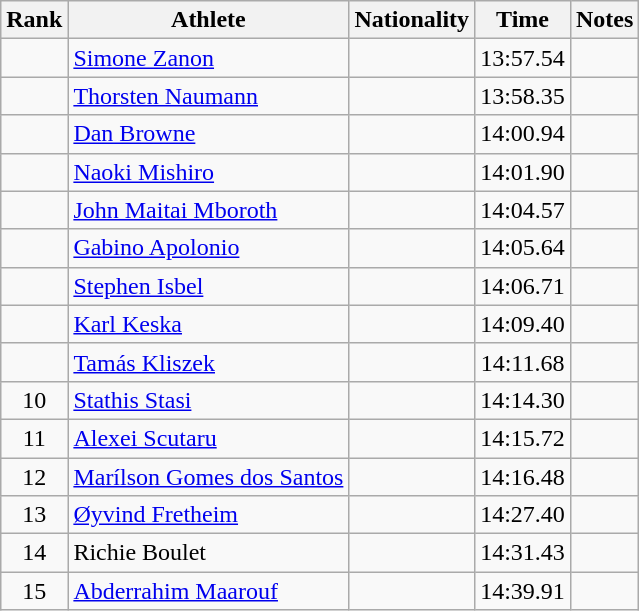<table class="wikitable sortable" style="text-align:center">
<tr>
<th>Rank</th>
<th>Athlete</th>
<th>Nationality</th>
<th>Time</th>
<th>Notes</th>
</tr>
<tr>
<td></td>
<td align=left><a href='#'>Simone Zanon</a></td>
<td align=left></td>
<td>13:57.54</td>
<td></td>
</tr>
<tr>
<td></td>
<td align=left><a href='#'>Thorsten Naumann</a></td>
<td align=left></td>
<td>13:58.35</td>
<td></td>
</tr>
<tr>
<td></td>
<td align=left><a href='#'>Dan Browne</a></td>
<td align=left></td>
<td>14:00.94</td>
<td></td>
</tr>
<tr>
<td></td>
<td align=left><a href='#'>Naoki Mishiro</a></td>
<td align=left></td>
<td>14:01.90</td>
<td></td>
</tr>
<tr>
<td></td>
<td align=left><a href='#'>John Maitai Mboroth</a></td>
<td align=left></td>
<td>14:04.57</td>
<td></td>
</tr>
<tr>
<td></td>
<td align=left><a href='#'>Gabino Apolonio</a></td>
<td align=left></td>
<td>14:05.64</td>
<td></td>
</tr>
<tr>
<td></td>
<td align=left><a href='#'>Stephen Isbel</a></td>
<td align=left></td>
<td>14:06.71</td>
<td></td>
</tr>
<tr>
<td></td>
<td align=left><a href='#'>Karl Keska</a></td>
<td align=left></td>
<td>14:09.40</td>
<td></td>
</tr>
<tr>
<td></td>
<td align=left><a href='#'>Tamás Kliszek</a></td>
<td align=left></td>
<td>14:11.68</td>
<td></td>
</tr>
<tr>
<td>10</td>
<td align=left><a href='#'>Stathis Stasi</a></td>
<td align=left></td>
<td>14:14.30</td>
<td></td>
</tr>
<tr>
<td>11</td>
<td align=left><a href='#'>Alexei Scutaru</a></td>
<td align=left></td>
<td>14:15.72</td>
<td></td>
</tr>
<tr>
<td>12</td>
<td align=left><a href='#'>Marílson Gomes dos Santos</a></td>
<td align=left></td>
<td>14:16.48</td>
<td></td>
</tr>
<tr>
<td>13</td>
<td align=left><a href='#'>Øyvind Fretheim</a></td>
<td align=left></td>
<td>14:27.40</td>
<td></td>
</tr>
<tr>
<td>14</td>
<td align=left>Richie Boulet</td>
<td align=left></td>
<td>14:31.43</td>
<td></td>
</tr>
<tr>
<td>15</td>
<td align=left><a href='#'>Abderrahim Maarouf</a></td>
<td align=left></td>
<td>14:39.91</td>
<td></td>
</tr>
</table>
